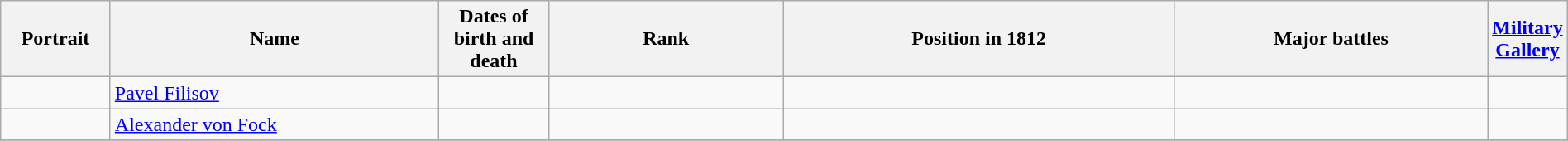<table width=100% class="wikitable">
<tr>
<th width=7%>Portrait</th>
<th width=21%>Name</th>
<th width=7%>Dates of birth and death</th>
<th width=15%>Rank</th>
<th width=25%>Position in 1812</th>
<th width=20%>Major battles</th>
<th width=5%><a href='#'>Military Gallery</a></th>
</tr>
<tr>
<td></td>
<td><a href='#'>Pavel Filisov</a></td>
<td></td>
<td></td>
<td></td>
<td></td>
<td></td>
</tr>
<tr>
<td></td>
<td><a href='#'>Alexander von Fock</a></td>
<td></td>
<td></td>
<td></td>
<td></td>
<td></td>
</tr>
<tr>
</tr>
</table>
